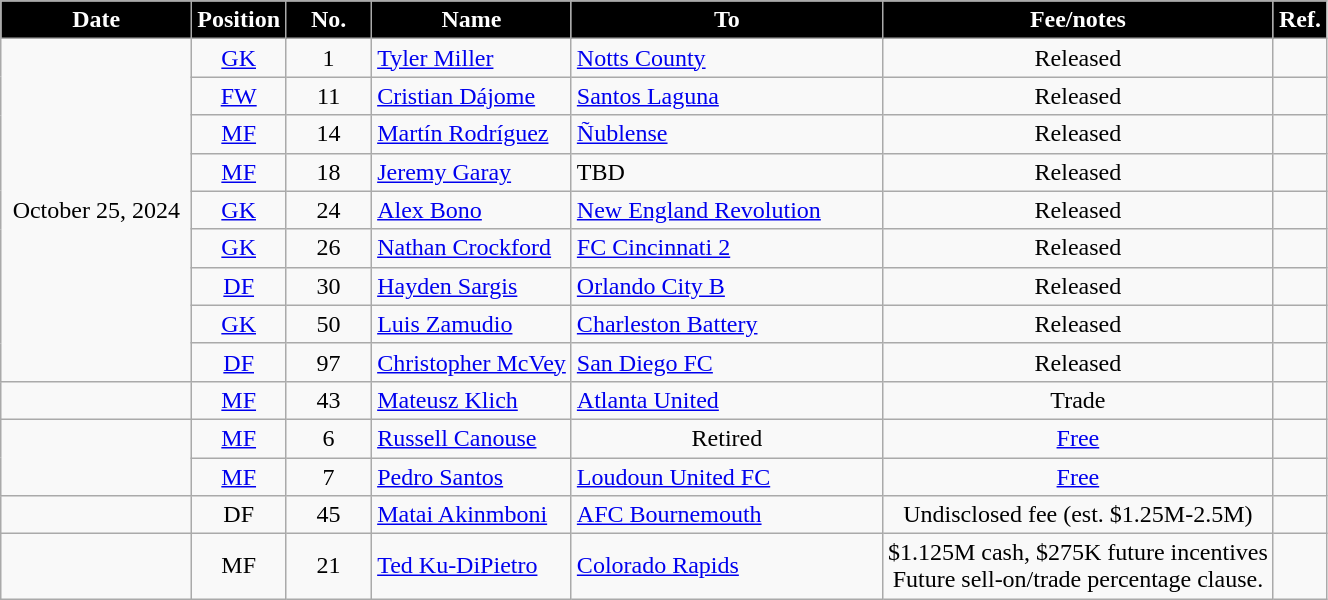<table class="wikitable" style="text-align:center; ">
<tr>
<th style="background:#000000; color:#FFFFFF; width:120px;">Date</th>
<th style="background:#000000; color:#FFFFFF; width:50px;">Position</th>
<th style="background:#000000; color:#FFFFFF; width:50px;">No.</th>
<th style="background:#000000; color:#FFFFFF;">Name</th>
<th style="background:#000000; color:#FFFFFF; width:200px;">To</th>
<th style="background:#000000; color:#FFFFFF;">Fee/notes</th>
<th style="background:#000000; color:#FFFFFF; width:25px;">Ref.</th>
</tr>
<tr>
<td rowspan="9">October 25, 2024</td>
<td><a href='#'>GK</a></td>
<td>1</td>
<td align="left"> <a href='#'>Tyler Miller</a></td>
<td align="left"> <a href='#'>Notts County</a></td>
<td>Released</td>
<td></td>
</tr>
<tr>
<td><a href='#'>FW</a></td>
<td>11</td>
<td align="left"> <a href='#'>Cristian Dájome</a></td>
<td align="left"> <a href='#'>Santos Laguna</a></td>
<td>Released</td>
<td></td>
</tr>
<tr>
<td><a href='#'>MF</a></td>
<td>14</td>
<td align="left"> <a href='#'>Martín Rodríguez</a></td>
<td align="left"> <a href='#'>Ñublense</a></td>
<td>Released</td>
<td></td>
</tr>
<tr>
<td><a href='#'>MF</a></td>
<td>18</td>
<td align="left"> <a href='#'>Jeremy Garay</a></td>
<td align="left"> TBD</td>
<td>Released</td>
<td></td>
</tr>
<tr>
<td><a href='#'>GK</a></td>
<td>24</td>
<td align="left"> <a href='#'>Alex Bono</a></td>
<td align="left"> <a href='#'>New England Revolution</a></td>
<td>Released</td>
<td></td>
</tr>
<tr>
<td><a href='#'>GK</a></td>
<td>26</td>
<td align="left"> <a href='#'>Nathan Crockford</a></td>
<td align="left"> <a href='#'>FC Cincinnati 2</a></td>
<td>Released</td>
<td></td>
</tr>
<tr>
<td><a href='#'>DF</a></td>
<td>30</td>
<td align="left"> <a href='#'>Hayden Sargis</a></td>
<td align="left"> <a href='#'>Orlando City B</a></td>
<td>Released</td>
<td></td>
</tr>
<tr>
<td><a href='#'>GK</a></td>
<td>50</td>
<td align="left"> <a href='#'>Luis Zamudio</a></td>
<td align="left"> <a href='#'>Charleston Battery</a></td>
<td>Released</td>
<td></td>
</tr>
<tr>
<td><a href='#'>DF</a></td>
<td>97</td>
<td align="left"> <a href='#'>Christopher McVey</a></td>
<td align="left"> <a href='#'>San Diego FC</a></td>
<td>Released</td>
<td></td>
</tr>
<tr>
<td></td>
<td><a href='#'>MF</a></td>
<td>43</td>
<td align="left"> <a href='#'>Mateusz Klich</a></td>
<td align="left"> <a href='#'>Atlanta United</a></td>
<td>Trade</td>
<td></td>
</tr>
<tr>
<td rowspan="2"></td>
<td><a href='#'>MF</a></td>
<td>6</td>
<td align="left"> <a href='#'>Russell Canouse</a></td>
<td>Retired</td>
<td><a href='#'>Free</a></td>
<td></td>
</tr>
<tr>
<td><a href='#'>MF</a></td>
<td>7</td>
<td align="left"> <a href='#'>Pedro Santos</a></td>
<td align="left"> <a href='#'>Loudoun United FC</a></td>
<td><a href='#'>Free</a></td>
<td></td>
</tr>
<tr>
<td></td>
<td>DF</td>
<td>45</td>
<td align="left"> <a href='#'>Matai Akinmboni</a></td>
<td align="left"> <a href='#'>AFC Bournemouth</a></td>
<td>Undisclosed fee (est. $1.25M-2.5M)</td>
<td></td>
</tr>
<tr>
<td></td>
<td>MF</td>
<td>21</td>
<td align="left"> <a href='#'>Ted Ku-DiPietro</a></td>
<td align="left"> <a href='#'>Colorado Rapids</a></td>
<td>$1.125M cash, $275K future incentives<br> Future sell-on/trade percentage clause.</td>
<td></td>
</tr>
</table>
